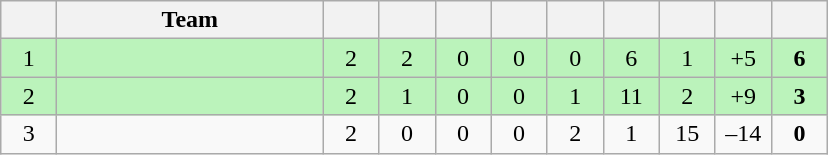<table class="wikitable" style="text-align: center; font-size: 100%;">
<tr>
<th width="30"></th>
<th width="170">Team</th>
<th width="30"></th>
<th width="30"></th>
<th width="30"></th>
<th width="30"></th>
<th width="30"></th>
<th width="30"></th>
<th width="30"></th>
<th width="30"></th>
<th width="30"></th>
</tr>
<tr style="background-color: #bbf3bb">
<td>1</td>
<td align="left"></td>
<td>2</td>
<td>2</td>
<td>0</td>
<td>0</td>
<td>0</td>
<td>6</td>
<td>1</td>
<td>+5</td>
<td><strong>6</strong></td>
</tr>
<tr style="background-color: #bbf3bb">
<td>2</td>
<td align="left"></td>
<td>2</td>
<td>1</td>
<td>0</td>
<td>0</td>
<td>1</td>
<td>11</td>
<td>2</td>
<td>+9</td>
<td><strong>3</strong></td>
</tr>
<tr>
<td>3</td>
<td align="left"></td>
<td>2</td>
<td>0</td>
<td>0</td>
<td>0</td>
<td>2</td>
<td>1</td>
<td>15</td>
<td>–14</td>
<td><strong>0</strong></td>
</tr>
</table>
